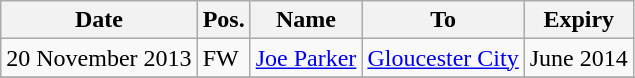<table class="wikitable">
<tr>
<th>Date</th>
<th>Pos.</th>
<th>Name</th>
<th>To</th>
<th>Expiry</th>
</tr>
<tr>
<td>20 November 2013</td>
<td>FW</td>
<td> <a href='#'>Joe Parker</a></td>
<td><a href='#'>Gloucester City</a></td>
<td>June 2014</td>
</tr>
<tr>
</tr>
</table>
